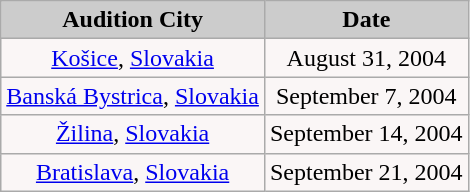<table class="wikitable">
<tr style="text-align:Center; background:#ccc;">
<td><strong>Audition City</strong></td>
<td><strong>Date</strong></td>
</tr>
<tr>
<td align="center" bgcolor="#FAF6F6"><a href='#'>Košice</a>, <a href='#'>Slovakia</a></td>
<td align="center" bgcolor="#FAF6F6">August 31, 2004</td>
</tr>
<tr>
<td align="center" bgcolor="#FAF6F6"><a href='#'>Banská Bystrica</a>, <a href='#'>Slovakia</a></td>
<td align="center" bgcolor="#FAF6F6">September 7, 2004</td>
</tr>
<tr>
<td align="center" bgcolor="#FAF6F6"><a href='#'>Žilina</a>, <a href='#'>Slovakia</a></td>
<td align="center" bgcolor="#FAF6F6">September 14, 2004</td>
</tr>
<tr>
<td align="center" bgcolor="#FAF6F6"><a href='#'>Bratislava</a>, <a href='#'>Slovakia</a></td>
<td align="center" bgcolor="#FAF6F6">September 21, 2004</td>
</tr>
</table>
